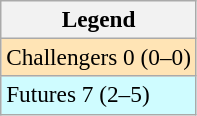<table class=wikitable style=font-size:97%>
<tr>
<th>Legend</th>
</tr>
<tr style="background:moccasin;">
<td>Challengers 0 (0–0)</td>
</tr>
<tr style="background:#cffcff;">
<td>Futures 7 (2–5)</td>
</tr>
</table>
